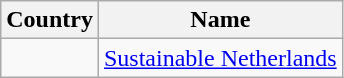<table class="wikitable">
<tr ">
<th>Country</th>
<th>Name</th>
</tr>
<tr>
<td></td>
<td><a href='#'>Sustainable Netherlands</a></td>
</tr>
</table>
